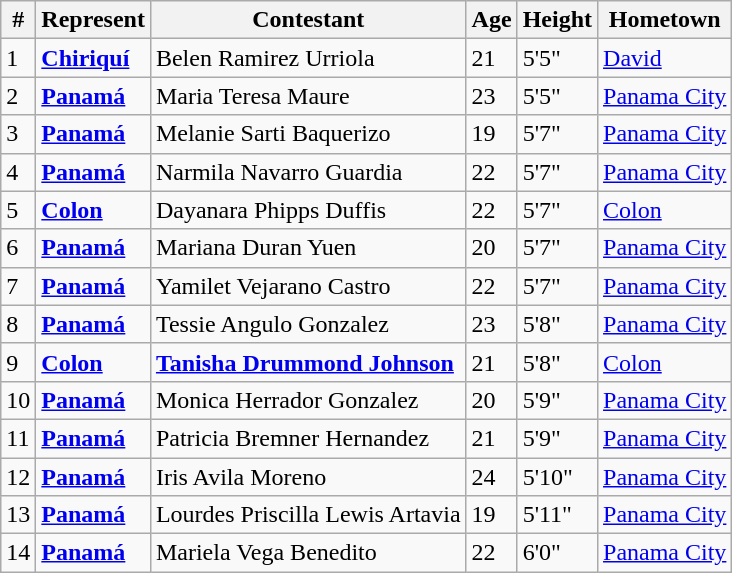<table class="sortable wikitable">
<tr>
<th>#</th>
<th>Represent</th>
<th>Contestant</th>
<th>Age</th>
<th>Height</th>
<th>Hometown</th>
</tr>
<tr>
<td>1</td>
<td><strong><a href='#'>Chiriquí</a></strong></td>
<td>Belen Ramirez Urriola</td>
<td>21</td>
<td>5'5"</td>
<td><a href='#'>David</a></td>
</tr>
<tr>
<td>2</td>
<td><strong><a href='#'>Panamá</a></strong></td>
<td>Maria Teresa Maure</td>
<td>23</td>
<td>5'5"</td>
<td><a href='#'>Panama City</a></td>
</tr>
<tr>
<td>3</td>
<td><strong><a href='#'>Panamá</a></strong></td>
<td>Melanie Sarti Baquerizo</td>
<td>19</td>
<td>5'7"</td>
<td><a href='#'>Panama City</a></td>
</tr>
<tr>
<td>4</td>
<td><strong><a href='#'>Panamá</a></strong></td>
<td>Narmila Navarro Guardia</td>
<td>22</td>
<td>5'7"</td>
<td><a href='#'>Panama City</a></td>
</tr>
<tr>
<td>5</td>
<td><strong><a href='#'>Colon</a></strong></td>
<td>Dayanara Phipps Duffis</td>
<td>22</td>
<td>5'7"</td>
<td><a href='#'>Colon</a></td>
</tr>
<tr>
<td>6</td>
<td><strong><a href='#'>Panamá</a></strong></td>
<td>Mariana Duran Yuen</td>
<td>20</td>
<td>5'7"</td>
<td><a href='#'>Panama City</a></td>
</tr>
<tr>
<td>7</td>
<td><strong><a href='#'>Panamá</a></strong></td>
<td>Yamilet Vejarano Castro</td>
<td>22</td>
<td>5'7"</td>
<td><a href='#'>Panama City</a></td>
</tr>
<tr>
<td>8</td>
<td><strong><a href='#'>Panamá</a></strong></td>
<td>Tessie Angulo Gonzalez</td>
<td>23</td>
<td>5'8"</td>
<td><a href='#'>Panama City</a></td>
</tr>
<tr>
<td>9</td>
<td><strong><a href='#'>Colon</a></strong></td>
<td><strong><a href='#'>Tanisha Drummond Johnson</a></strong></td>
<td>21</td>
<td>5'8"</td>
<td><a href='#'>Colon</a></td>
</tr>
<tr>
<td>10</td>
<td><strong><a href='#'>Panamá</a></strong></td>
<td>Monica Herrador Gonzalez</td>
<td>20</td>
<td>5'9"</td>
<td><a href='#'>Panama City</a></td>
</tr>
<tr>
<td>11</td>
<td><strong><a href='#'>Panamá</a></strong></td>
<td>Patricia Bremner Hernandez</td>
<td>21</td>
<td>5'9"</td>
<td><a href='#'>Panama City</a></td>
</tr>
<tr>
<td>12</td>
<td><strong><a href='#'>Panamá</a></strong></td>
<td>Iris Avila Moreno</td>
<td>24</td>
<td>5'10"</td>
<td><a href='#'>Panama City</a></td>
</tr>
<tr>
<td>13</td>
<td><strong><a href='#'>Panamá</a></strong></td>
<td>Lourdes Priscilla Lewis Artavia</td>
<td>19</td>
<td>5'11"</td>
<td><a href='#'>Panama City</a></td>
</tr>
<tr>
<td>14</td>
<td><strong><a href='#'>Panamá</a></strong></td>
<td>Mariela Vega Benedito</td>
<td>22</td>
<td>6'0"</td>
<td><a href='#'>Panama City</a></td>
</tr>
</table>
